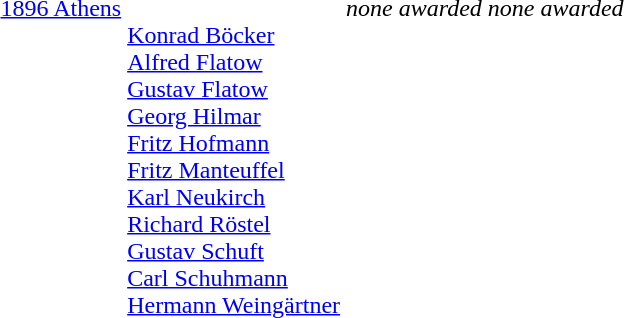<table>
<tr valign="top">
<td><a href='#'>1896 Athens</a><br></td>
<td valign=top><br><a href='#'>Konrad Böcker</a><br><a href='#'>Alfred Flatow</a><br><a href='#'>Gustav Flatow</a><br><a href='#'>Georg Hilmar</a><br><a href='#'>Fritz Hofmann</a><br><a href='#'>Fritz Manteuffel</a><br><a href='#'>Karl Neukirch</a><br><a href='#'>Richard Röstel</a><br><a href='#'>Gustav Schuft</a><br><a href='#'>Carl Schuhmann</a><br><a href='#'>Hermann Weingärtner</a></td>
<td align="center"><em>none awarded</em></td>
<td align="center"><em>none awarded</em></td>
</tr>
</table>
